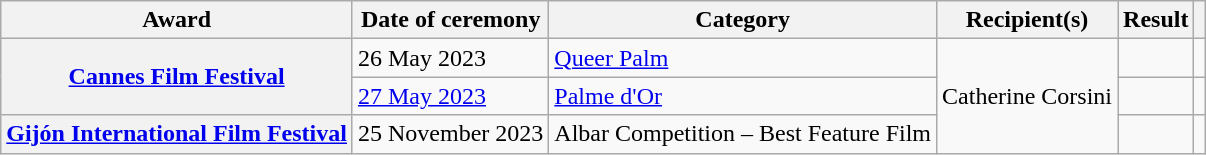<table class="wikitable sortable plainrowheaders">
<tr>
<th scope="col">Award</th>
<th scope="col">Date of ceremony</th>
<th scope="col">Category</th>
<th scope="col">Recipient(s)</th>
<th scope="col">Result</th>
<th scope="col" class="unsortable"></th>
</tr>
<tr>
<th rowspan="2" scope="row"><a href='#'>Cannes Film Festival</a></th>
<td>26 May 2023</td>
<td><a href='#'>Queer Palm</a></td>
<td rowspan="3">Catherine Corsini</td>
<td></td>
<td align="center"></td>
</tr>
<tr>
<td><a href='#'>27 May 2023</a></td>
<td><a href='#'>Palme d'Or</a></td>
<td></td>
<td align="center"></td>
</tr>
<tr>
<th scope="row"><a href='#'>Gijón International Film Festival</a></th>
<td>25 November 2023</td>
<td>Albar Competition – Best Feature Film</td>
<td></td>
<td align="center"></td>
</tr>
</table>
